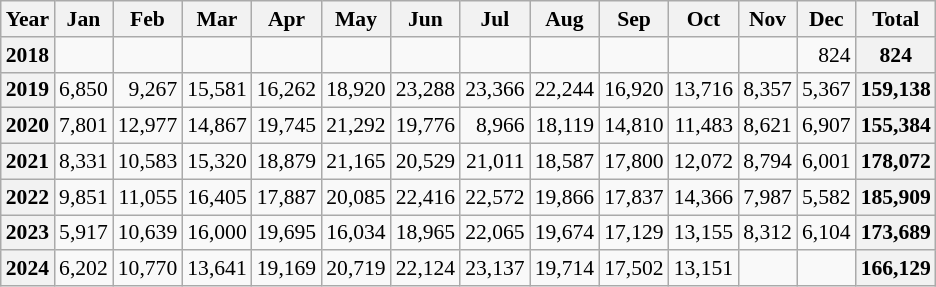<table class=wikitable style="text-align:right; font-size:0.9em;">
<tr>
<th>Year</th>
<th>Jan</th>
<th>Feb</th>
<th>Mar</th>
<th>Apr</th>
<th>May</th>
<th>Jun</th>
<th>Jul</th>
<th>Aug</th>
<th>Sep</th>
<th>Oct</th>
<th>Nov</th>
<th>Dec</th>
<th>Total</th>
</tr>
<tr>
<th>2018</th>
<td></td>
<td></td>
<td></td>
<td></td>
<td></td>
<td></td>
<td></td>
<td></td>
<td></td>
<td></td>
<td></td>
<td>824</td>
<th>824</th>
</tr>
<tr>
<th>2019</th>
<td>6,850</td>
<td>9,267</td>
<td>15,581</td>
<td>16,262</td>
<td>18,920</td>
<td>23,288</td>
<td>23,366</td>
<td>22,244</td>
<td>16,920</td>
<td>13,716</td>
<td>8,357</td>
<td>5,367</td>
<th>159,138</th>
</tr>
<tr>
<th>2020</th>
<td>7,801</td>
<td>12,977</td>
<td>14,867</td>
<td>19,745</td>
<td>21,292</td>
<td>19,776</td>
<td>8,966</td>
<td>18,119</td>
<td>14,810</td>
<td>11,483</td>
<td>8,621</td>
<td>6,907</td>
<th>155,384</th>
</tr>
<tr>
<th>2021</th>
<td>8,331</td>
<td>10,583</td>
<td>15,320</td>
<td>18,879</td>
<td>21,165</td>
<td>20,529</td>
<td>21,011</td>
<td>18,587</td>
<td>17,800</td>
<td>12,072</td>
<td>8,794</td>
<td>6,001</td>
<th>178,072</th>
</tr>
<tr>
<th>2022</th>
<td>9,851</td>
<td>11,055</td>
<td>16,405</td>
<td>17,887</td>
<td>20,085</td>
<td>22,416</td>
<td>22,572</td>
<td>19,866</td>
<td>17,837</td>
<td>14,366</td>
<td>7,987</td>
<td>5,582</td>
<th>185,909</th>
</tr>
<tr>
<th>2023</th>
<td>5,917</td>
<td>10,639</td>
<td>16,000</td>
<td>19,695</td>
<td>16,034</td>
<td>18,965</td>
<td>22,065</td>
<td>19,674</td>
<td>17,129</td>
<td>13,155</td>
<td>8,312</td>
<td>6,104</td>
<th>173,689</th>
</tr>
<tr>
<th>2024</th>
<td>6,202</td>
<td>10,770</td>
<td>13,641</td>
<td>19,169</td>
<td>20,719</td>
<td>22,124</td>
<td>23,137</td>
<td>19,714</td>
<td>17,502</td>
<td>13,151</td>
<td></td>
<td></td>
<th>166,129</th>
</tr>
</table>
